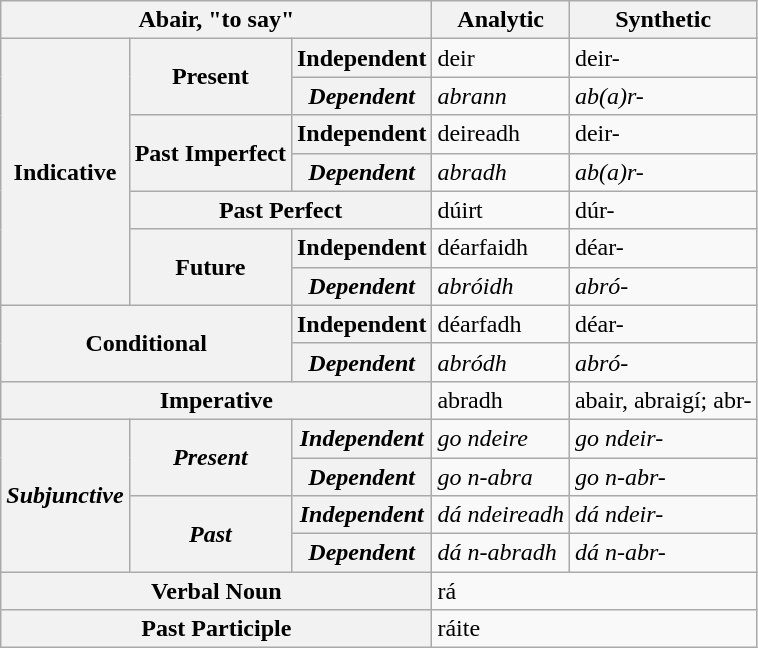<table class="wikitable mw-collapsible">
<tr>
<th colspan="3">Abair, "to say"</th>
<th>Analytic</th>
<th>Synthetic</th>
</tr>
<tr>
<th rowspan="7">Indicative</th>
<th rowspan="2">Present</th>
<th>Independent</th>
<td>deir</td>
<td>deir-</td>
</tr>
<tr>
<th><em>Dependent</em></th>
<td><em>abrann</em></td>
<td><em>ab(a)r-</em></td>
</tr>
<tr>
<th rowspan="2">Past Imperfect</th>
<th>Independent</th>
<td>deireadh</td>
<td>deir-</td>
</tr>
<tr>
<th><em>Dependent</em></th>
<td><em>abradh</em></td>
<td><em>ab(a)r-</em></td>
</tr>
<tr>
<th colspan="2">Past Perfect</th>
<td>dúirt</td>
<td>dúr-</td>
</tr>
<tr>
<th rowspan="2">Future</th>
<th>Independent</th>
<td>déarfaidh</td>
<td>déar-</td>
</tr>
<tr>
<th><em>Dependent</em></th>
<td><em>abróidh</em></td>
<td><em>abró-</em></td>
</tr>
<tr>
<th colspan="2" rowspan="2">Conditional</th>
<th>Independent</th>
<td>déarfadh</td>
<td>déar-</td>
</tr>
<tr>
<th><em>Dependent</em></th>
<td><em>abródh</em></td>
<td><em>abró-</em></td>
</tr>
<tr>
<th colspan="3">Imperative</th>
<td>abradh</td>
<td>abair, abraigí; abr-</td>
</tr>
<tr>
<th rowspan="4"><em>Subjunctive</em></th>
<th rowspan="2"><em>Present</em></th>
<th><em>Independent</em></th>
<td><em>go ndeire</em></td>
<td><em>go ndeir-</em></td>
</tr>
<tr>
<th><em>Dependent</em></th>
<td><em>go n-abra</em></td>
<td><em>go n-abr-</em></td>
</tr>
<tr>
<th rowspan="2"><em>Past</em></th>
<th><em>Independent</em></th>
<td><em>dá ndeireadh</em></td>
<td><em>dá ndeir-</em></td>
</tr>
<tr>
<th><em>Dependent</em></th>
<td><em>dá n-abradh</em></td>
<td><em>dá n-abr-</em></td>
</tr>
<tr>
<th colspan="3">Verbal Noun</th>
<td colspan="2">rá</td>
</tr>
<tr>
<th colspan="3">Past Participle</th>
<td colspan="2">ráite</td>
</tr>
</table>
